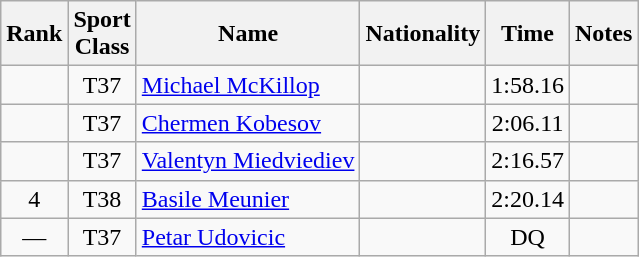<table class="wikitable sortable" style="text-align:center">
<tr>
<th>Rank</th>
<th>Sport<br>Class</th>
<th>Name</th>
<th>Nationality</th>
<th>Time</th>
<th>Notes</th>
</tr>
<tr>
<td></td>
<td>T37</td>
<td align=left><a href='#'>Michael McKillop</a></td>
<td align=left></td>
<td>1:58.16</td>
<td></td>
</tr>
<tr>
<td></td>
<td>T37</td>
<td align=left><a href='#'>Chermen Kobesov</a></td>
<td align=left></td>
<td>2:06.11</td>
<td></td>
</tr>
<tr>
<td></td>
<td>T37</td>
<td align=left><a href='#'>Valentyn Miedviediev</a></td>
<td align=left></td>
<td>2:16.57</td>
<td></td>
</tr>
<tr>
<td>4</td>
<td>T38</td>
<td align=left><a href='#'>Basile Meunier</a></td>
<td align=left></td>
<td>2:20.14</td>
<td></td>
</tr>
<tr>
<td>—</td>
<td>T37</td>
<td align=left><a href='#'>Petar Udovicic</a></td>
<td align=left></td>
<td>DQ</td>
<td></td>
</tr>
</table>
